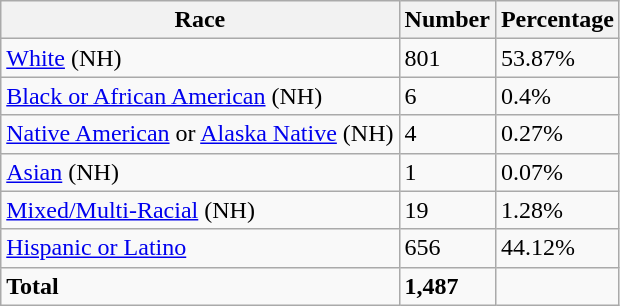<table class="wikitable">
<tr>
<th>Race</th>
<th>Number</th>
<th>Percentage</th>
</tr>
<tr>
<td><a href='#'>White</a> (NH)</td>
<td>801</td>
<td>53.87%</td>
</tr>
<tr>
<td><a href='#'>Black or African American</a> (NH)</td>
<td>6</td>
<td>0.4%</td>
</tr>
<tr>
<td><a href='#'>Native American</a> or <a href='#'>Alaska Native</a> (NH)</td>
<td>4</td>
<td>0.27%</td>
</tr>
<tr>
<td><a href='#'>Asian</a> (NH)</td>
<td>1</td>
<td>0.07%</td>
</tr>
<tr>
<td><a href='#'>Mixed/Multi-Racial</a> (NH)</td>
<td>19</td>
<td>1.28%</td>
</tr>
<tr>
<td><a href='#'>Hispanic or Latino</a></td>
<td>656</td>
<td>44.12%</td>
</tr>
<tr>
<td><strong>Total</strong></td>
<td><strong>1,487</strong></td>
<td></td>
</tr>
</table>
